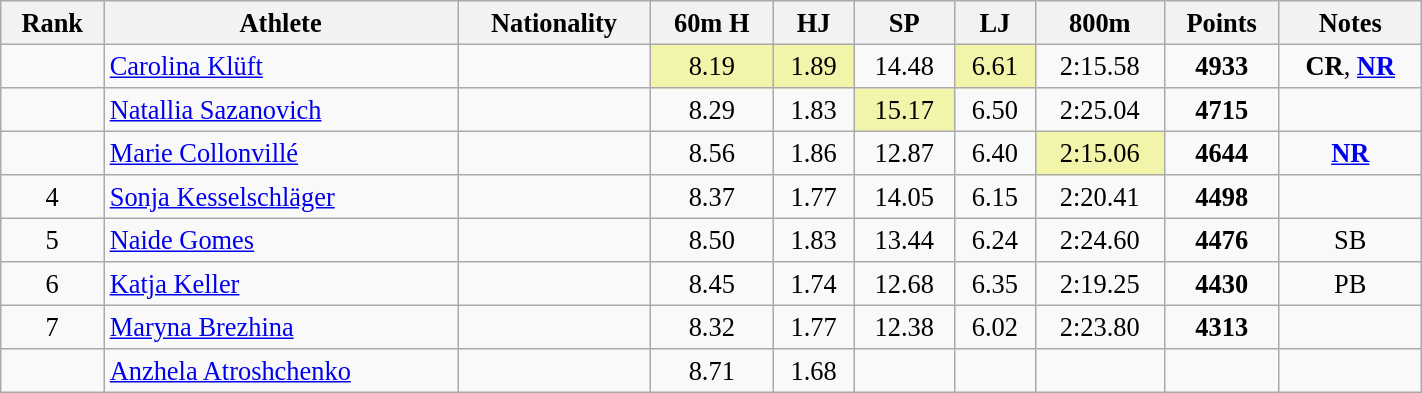<table class="wikitable sortable" style=" text-align:center; font-size:110%;" width="75%">
<tr>
<th>Rank</th>
<th>Athlete</th>
<th>Nationality</th>
<th>60m H</th>
<th>HJ</th>
<th>SP</th>
<th>LJ</th>
<th>800m</th>
<th>Points</th>
<th>Notes</th>
</tr>
<tr>
<td></td>
<td align=left><a href='#'>Carolina Klüft</a></td>
<td align=left></td>
<td bgcolor=#F2F5A9>8.19</td>
<td bgcolor=#F2F5A9>1.89</td>
<td>14.48</td>
<td bgcolor=#F2F5A9>6.61</td>
<td>2:15.58</td>
<td><strong>4933</strong></td>
<td><strong>CR</strong>, <strong><a href='#'>NR</a></strong></td>
</tr>
<tr>
<td></td>
<td align=left><a href='#'>Natallia Sazanovich</a></td>
<td align=left></td>
<td>8.29</td>
<td>1.83</td>
<td bgcolor=#F2F5A9>15.17</td>
<td>6.50</td>
<td>2:25.04</td>
<td><strong>4715</strong></td>
<td></td>
</tr>
<tr>
<td></td>
<td align=left><a href='#'>Marie Collonvillé</a></td>
<td align=left></td>
<td>8.56</td>
<td>1.86</td>
<td>12.87</td>
<td>6.40</td>
<td bgcolor=#F2F5A9>2:15.06</td>
<td><strong>4644</strong></td>
<td><strong><a href='#'>NR</a></strong></td>
</tr>
<tr>
<td>4</td>
<td align=left><a href='#'>Sonja Kesselschläger</a></td>
<td align=left></td>
<td>8.37</td>
<td>1.77</td>
<td>14.05</td>
<td>6.15</td>
<td>2:20.41</td>
<td><strong>4498</strong></td>
<td></td>
</tr>
<tr>
<td>5</td>
<td align=left><a href='#'>Naide Gomes</a></td>
<td align=left></td>
<td>8.50</td>
<td>1.83</td>
<td>13.44</td>
<td>6.24</td>
<td>2:24.60</td>
<td><strong>4476</strong></td>
<td>SB</td>
</tr>
<tr>
<td>6</td>
<td align=left><a href='#'>Katja Keller</a></td>
<td align=left></td>
<td>8.45</td>
<td>1.74</td>
<td>12.68</td>
<td>6.35</td>
<td>2:19.25</td>
<td><strong>4430</strong></td>
<td>PB</td>
</tr>
<tr>
<td>7</td>
<td align=left><a href='#'>Maryna Brezhina</a></td>
<td align=left></td>
<td>8.32</td>
<td>1.77</td>
<td>12.38</td>
<td>6.02</td>
<td>2:23.80</td>
<td><strong>4313</strong></td>
<td></td>
</tr>
<tr>
<td></td>
<td align=left><a href='#'>Anzhela Atroshchenko</a></td>
<td align=left></td>
<td>8.71</td>
<td>1.68</td>
<td></td>
<td></td>
<td></td>
<td><strong></strong></td>
<td></td>
</tr>
</table>
